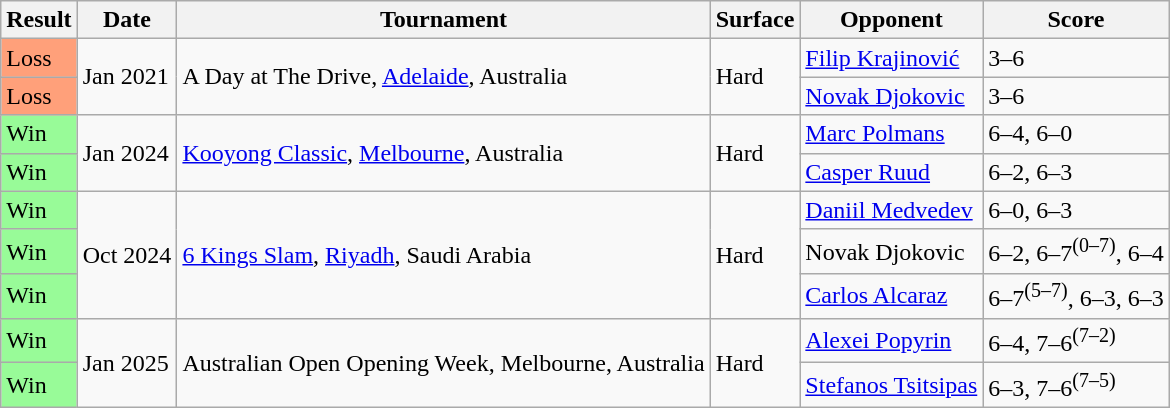<table class="sortable wikitable">
<tr>
<th>Result</th>
<th>Date</th>
<th>Tournament</th>
<th>Surface</th>
<th>Opponent</th>
<th>Score</th>
</tr>
<tr>
<td style=background:#ffa07a>Loss</td>
<td rowspan="2">Jan 2021</td>
<td rowspan="2">A Day at The Drive, <a href='#'>Adelaide</a>, Australia</td>
<td rowspan="2">Hard</td>
<td> <a href='#'>Filip Krajinović</a></td>
<td>3–6</td>
</tr>
<tr>
<td style=background:#ffa07a>Loss</td>
<td> <a href='#'>Novak Djokovic</a></td>
<td>3–6</td>
</tr>
<tr>
<td style=background:#98fb98>Win</td>
<td rowspan="2">Jan 2024</td>
<td rowspan="2"><a href='#'>Kooyong Classic</a>, <a href='#'>Melbourne</a>, Australia</td>
<td rowspan="2">Hard</td>
<td> <a href='#'>Marc Polmans</a></td>
<td>6–4, 6–0</td>
</tr>
<tr>
<td style=background:#98fb98>Win</td>
<td> <a href='#'>Casper Ruud</a></td>
<td>6–2, 6–3</td>
</tr>
<tr>
<td style=background:#98fb98>Win</td>
<td rowspan="3">Oct 2024</td>
<td rowspan="3"><a href='#'>6 Kings Slam</a>, <a href='#'>Riyadh</a>, Saudi Arabia</td>
<td rowspan="3">Hard</td>
<td> <a href='#'>Daniil Medvedev</a></td>
<td>6–0, 6–3</td>
</tr>
<tr>
<td style=background:#98fb98>Win</td>
<td> Novak Djokovic</td>
<td>6–2, 6–7<sup>(0–7)</sup>, 6–4</td>
</tr>
<tr>
<td bgcolor=98fb98>Win</td>
<td> <a href='#'>Carlos Alcaraz</a></td>
<td>6–7<sup>(5–7)</sup>, 6–3, 6–3</td>
</tr>
<tr>
<td style=background:#98fb98>Win</td>
<td rowspan="2">Jan 2025</td>
<td rowspan="2">Australian Open Opening Week, Melbourne, Australia</td>
<td rowspan="2">Hard</td>
<td> <a href='#'>Alexei Popyrin</a></td>
<td>6–4, 7–6<sup>(7–2)</sup></td>
</tr>
<tr>
<td style=background:#98fb98>Win</td>
<td> <a href='#'>Stefanos Tsitsipas</a></td>
<td>6–3, 7–6<sup>(7–5)</sup></td>
</tr>
</table>
